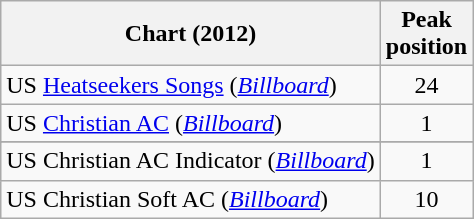<table class="wikitable sortable plainrowheaders" style="text-align:center">
<tr>
<th scope="col">Chart (2012)</th>
<th scope="col">Peak<br> position</th>
</tr>
<tr>
<td align="left">US <a href='#'>Heatseekers Songs</a> (<em><a href='#'>Billboard</a></em>)</td>
<td>24</td>
</tr>
<tr>
<td align="left">US <a href='#'>Christian AC</a> (<em><a href='#'>Billboard</a></em>)</td>
<td>1</td>
</tr>
<tr>
</tr>
<tr>
</tr>
<tr>
<td align="left">US Christian AC Indicator (<em><a href='#'>Billboard</a></em>)</td>
<td align="center">1</td>
</tr>
<tr>
<td align="left">US Christian Soft AC (<em><a href='#'>Billboard</a></em>)</td>
<td align="center">10</td>
</tr>
</table>
